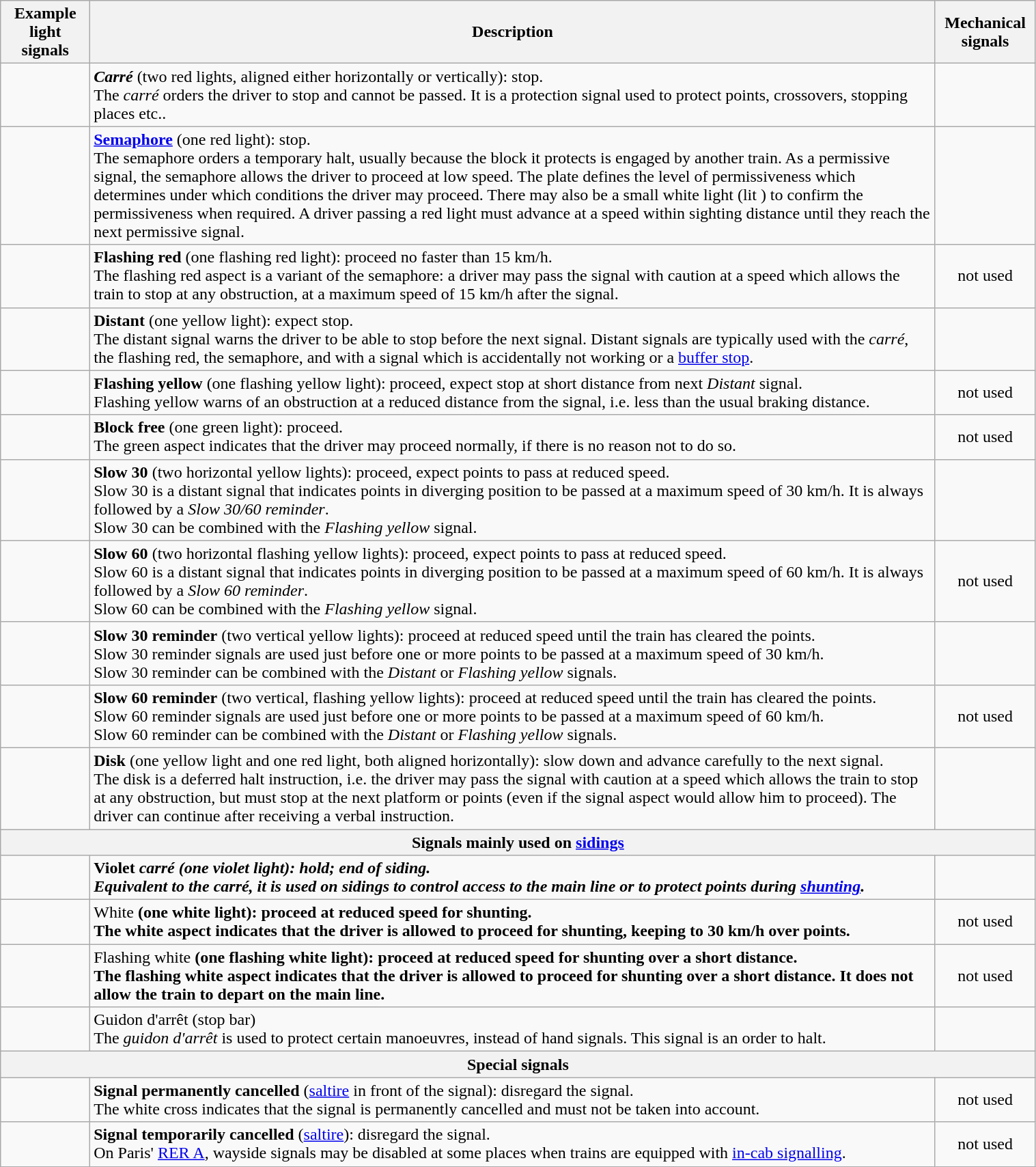<table class="wikitable" style="width: 80%;">
<tr>
<th>Example light signals</th>
<th>Description</th>
<th>Mechanical signals</th>
</tr>
<tr>
<td style="text-align: center; white-space: nowrap;"></td>
<td><strong><em>Carré</em></strong> (two red lights, aligned either horizontally or vertically): stop.<br>The <em>carré</em> orders the driver to stop and cannot be passed. It is a protection signal used to  protect points, crossovers, stopping places etc..</td>
<td style="text-align: center;"></td>
</tr>
<tr>
<td style="text-align: center;"></td>
<td><strong><a href='#'>Semaphore</a></strong> (one red light): stop.<br>The semaphore orders a temporary halt, usually because the block it protects is engaged by another train. As a permissive signal, the semaphore allows the driver to proceed at low speed. The plate defines the level of permissiveness which determines under which conditions the driver may proceed. There may also be a small white light (lit ) to confirm the permissiveness when required.
A driver passing a red light must advance at a speed within sighting distance until they reach the next permissive signal.</td>
<td style="text-align: center;"></td>
</tr>
<tr>
<td style="text-align: center; white-space: nowrap;"></td>
<td><strong>Flashing red</strong> (one flashing red light): proceed no faster than 15 km/h.<br>The flashing red aspect is a variant of the semaphore: a driver may pass the signal with caution at a speed which allows the train to stop at any obstruction, at a maximum speed of 15 km/h after the signal.</td>
<td style="text-align: center;">not used</td>
</tr>
<tr>
<td style="text-align: center; white-space: nowrap;"></td>
<td><strong>Distant</strong> (one yellow light): expect stop.<br>The distant signal warns the driver to be able to stop before the next signal. Distant signals are typically used with the <em>carré</em>, the flashing red, the semaphore, and with a signal which is accidentally not working or a <a href='#'>buffer stop</a>.</td>
<td style="text-align: center;"></td>
</tr>
<tr>
<td style="text-align: center; white-space: nowrap;"></td>
<td><strong>Flashing yellow</strong> (one flashing yellow light): proceed, expect stop at short distance from next <em>Distant</em> signal.<br>Flashing yellow warns of an obstruction at a reduced distance from the signal, i.e. less than the usual braking distance.</td>
<td style="text-align: center;">not used</td>
</tr>
<tr>
<td style="text-align: center; white-space: nowrap;"></td>
<td><strong>Block free</strong> (one green light): proceed.<br>The green aspect indicates that the driver may proceed normally, if there is no reason not to do so.</td>
<td style="text-align: center;">not used</td>
</tr>
<tr>
<td style="text-align: center; white-space: nowrap;"></td>
<td><strong>Slow 30</strong> (two horizontal yellow lights): proceed, expect points to pass at reduced speed.<br>Slow 30 is a distant signal that indicates points in diverging position to be passed at a maximum speed of 30 km/h. It is always followed by a <em>Slow 30/60 reminder</em>.<br>Slow 30 can be combined with the <em>Flashing yellow</em> signal.<br></td>
<td style="text-align: center;"></td>
</tr>
<tr>
<td style="text-align: center; white-space: nowrap;"></td>
<td><strong>Slow 60</strong> (two horizontal flashing yellow lights): proceed, expect points to pass at reduced speed.<br>Slow 60 is a distant signal that indicates points in diverging position to be passed at a maximum speed of 60 km/h. It is always followed by a <em>Slow 60 reminder</em>.<br>Slow 60 can be combined with the <em>Flashing yellow</em> signal.<br></td>
<td style="text-align: center;">not used</td>
</tr>
<tr>
<td style="text-align: center; white-space: nowrap;"></td>
<td><strong>Slow 30 reminder</strong> (two vertical yellow lights): proceed at reduced speed until the train has cleared the points.<br>Slow 30 reminder signals are used just before one or more points to be passed at a maximum speed of 30 km/h.<br>Slow 30 reminder can be combined with the <em>Distant</em> or <em>Flashing yellow</em> signals.
</td>
<td style="text-align: center;"></td>
</tr>
<tr>
<td style="text-align: center; white-space: nowrap;"></td>
<td><strong>Slow 60 reminder</strong> (two vertical, flashing yellow lights): proceed at reduced speed until the train has cleared the points.<br>Slow 60 reminder signals are used just before one or more points to be passed at a maximum speed of 60 km/h.<br>Slow 60 reminder can be combined with the <em>Distant</em> or <em>Flashing yellow</em> signals.
</td>
<td style="text-align: center;">not used</td>
</tr>
<tr>
<td style="text-align: center;"></td>
<td><strong>Disk</strong> (one yellow light and one red light, both aligned horizontally): slow down and advance carefully to the next signal.<br>The disk is a deferred halt instruction, i.e. the driver may pass the signal with caution at a speed which allows the train to stop at any obstruction, but must stop at the next platform or points (even if the signal aspect would allow him to proceed). The driver can continue after receiving a verbal instruction.</td>
<td style="text-align: center;"></td>
</tr>
<tr>
<th colspan="3">Signals mainly used on <a href='#'>sidings</a></th>
</tr>
<tr>
<td style="text-align: center;"></td>
<td><strong>Violet <em>carré<strong><em> (one violet light): hold; end of siding.<br>Equivalent to the </em>carré<em>, it is used on sidings to control access to the main line or to protect points during <a href='#'>shunting</a>.</td>
<td style="text-align: center;"></td>
</tr>
<tr>
<td style="text-align: center; white-space: nowrap;"></td>
<td></strong>White<strong> (one white light): proceed at reduced speed for shunting.<br>The white aspect indicates that the driver is allowed to proceed for shunting, keeping to 30 km/h over points.</td>
<td style="text-align: center;">not used</td>
</tr>
<tr>
<td style="text-align: center; white-space: nowrap;"></td>
<td></strong>Flashing white<strong> (one flashing white light): proceed at reduced speed for shunting over a short distance.<br>The flashing white aspect indicates that the driver is allowed to proceed for shunting over a short distance. It does not allow the train to depart on the main line.</td>
<td style="text-align: center;">not used</td>
</tr>
<tr>
<td style="text-align: center; white-space: nowrap;"></td>
<td></em></strong>Guidon d'arrêt</em> (stop bar)</strong><br>The <em>guidon d'arrêt</em> is used to protect certain manoeuvres, instead of hand signals. This signal is an order to halt.</td>
<td style="text-align: center;"></td>
</tr>
<tr>
<th colspan="3">Special signals</th>
</tr>
<tr>
<td style="text-align: center;"></td>
<td><strong>Signal permanently cancelled</strong> (<a href='#'>saltire</a> in front of the signal): disregard the signal.<br>The white cross indicates that the signal is permanently cancelled and must not be taken into account.</td>
<td style="text-align: center;">not used</td>
</tr>
<tr>
<td style="text-align: center;"></td>
<td><strong>Signal temporarily cancelled</strong> (<a href='#'>saltire</a>): disregard the signal.<br>On Paris' <a href='#'>RER A</a>, wayside signals may be disabled at some places when trains are equipped with <a href='#'>in-cab signalling</a>.</td>
<td style="text-align: center;">not used</td>
</tr>
</table>
